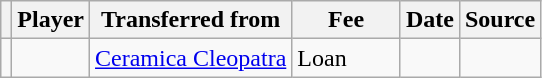<table class="wikitable plainrowheaders sortable">
<tr>
<th></th>
<th scope="col">Player</th>
<th>Transferred from</th>
<th style="width: 65px;">Fee</th>
<th scope="col">Date</th>
<th scope="col">Source</th>
</tr>
<tr>
<td align="center"></td>
<td></td>
<td> <a href='#'>Ceramica Cleopatra</a></td>
<td>Loan</td>
<td></td>
<td></td>
</tr>
</table>
